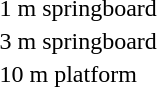<table>
<tr>
<td>1 m springboard<br></td>
<td></td>
<td></td>
<td></td>
</tr>
<tr>
<td>3 m springboard<br></td>
<td></td>
<td></td>
<td></td>
</tr>
<tr>
<td>10 m platform<br></td>
<td></td>
<td></td>
<td></td>
</tr>
</table>
